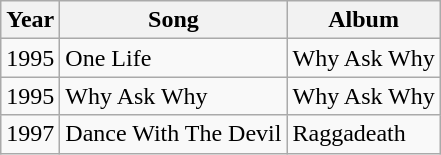<table class="wikitable">
<tr>
<th>Year</th>
<th>Song</th>
<th>Album</th>
</tr>
<tr>
<td>1995</td>
<td>One Life</td>
<td>Why Ask Why</td>
</tr>
<tr>
<td>1995</td>
<td>Why Ask Why</td>
<td>Why Ask Why</td>
</tr>
<tr>
<td>1997</td>
<td>Dance With The Devil</td>
<td>Raggadeath</td>
</tr>
</table>
